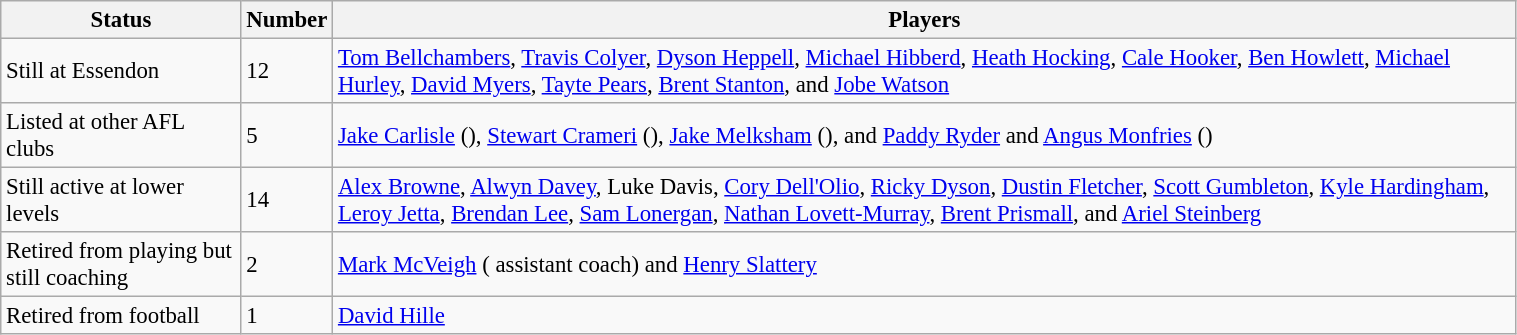<table class="wikitable" style="font-size:95%; width:80%;">
<tr>
<th>Status</th>
<th>Number</th>
<th>Players</th>
</tr>
<tr>
<td>Still at Essendon</td>
<td>12</td>
<td><a href='#'>Tom Bellchambers</a>, <a href='#'>Travis Colyer</a>, <a href='#'>Dyson Heppell</a>, <a href='#'>Michael Hibberd</a>, <a href='#'>Heath Hocking</a>, <a href='#'>Cale Hooker</a>, <a href='#'>Ben Howlett</a>, <a href='#'>Michael Hurley</a>, <a href='#'>David Myers</a>, <a href='#'>Tayte Pears</a>, <a href='#'>Brent Stanton</a>, and <a href='#'>Jobe Watson</a></td>
</tr>
<tr>
<td>Listed at other AFL clubs</td>
<td>5</td>
<td><a href='#'>Jake Carlisle</a> (), <a href='#'>Stewart Crameri</a> (), <a href='#'>Jake Melksham</a> (), and <a href='#'>Paddy Ryder</a> and <a href='#'>Angus Monfries</a> ()</td>
</tr>
<tr>
<td>Still active at lower levels</td>
<td>14</td>
<td><a href='#'>Alex Browne</a>, <a href='#'>Alwyn Davey</a>, Luke Davis, <a href='#'>Cory Dell'Olio</a>, <a href='#'>Ricky Dyson</a>, <a href='#'>Dustin Fletcher</a>, <a href='#'>Scott Gumbleton</a>, <a href='#'>Kyle Hardingham</a>, <a href='#'>Leroy Jetta</a>, <a href='#'>Brendan Lee</a>, <a href='#'>Sam Lonergan</a>, <a href='#'>Nathan Lovett-Murray</a>, <a href='#'>Brent Prismall</a>, and <a href='#'>Ariel Steinberg</a></td>
</tr>
<tr>
<td>Retired from playing but still coaching</td>
<td>2</td>
<td><a href='#'>Mark McVeigh</a> ( assistant coach) and <a href='#'>Henry Slattery</a></td>
</tr>
<tr>
<td>Retired from football</td>
<td>1</td>
<td><a href='#'>David Hille</a></td>
</tr>
</table>
